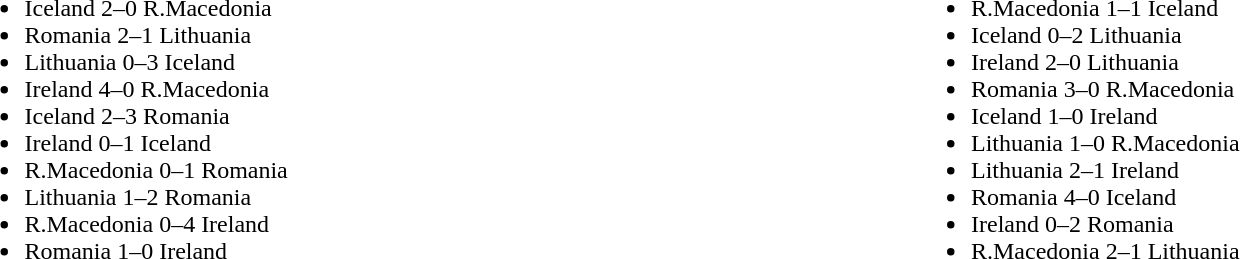<table width=100%>
<tr>
<td valign="middle" align=left width=50%><br><ul><li>Iceland 2–0 R.Macedonia</li><li>Romania 2–1 Lithuania</li><li>Lithuania 0–3 Iceland</li><li>Ireland 4–0 R.Macedonia</li><li>Iceland 2–3 Romania</li><li>Ireland 0–1 Iceland</li><li>R.Macedonia 0–1 Romania</li><li>Lithuania 1–2 Romania</li><li>R.Macedonia 0–4 Ireland</li><li>Romania 1–0 Ireland</li></ul></td>
<td valign="middle" align=left width=50%><br><ul><li>R.Macedonia 1–1 Iceland</li><li>Iceland 0–2 Lithuania</li><li>Ireland 2–0 Lithuania</li><li>Romania 3–0 R.Macedonia</li><li>Iceland 1–0 Ireland</li><li>Lithuania 1–0 R.Macedonia</li><li>Lithuania 2–1 Ireland</li><li>Romania 4–0 Iceland</li><li>Ireland 0–2 Romania</li><li>R.Macedonia 2–1 Lithuania</li></ul></td>
</tr>
</table>
